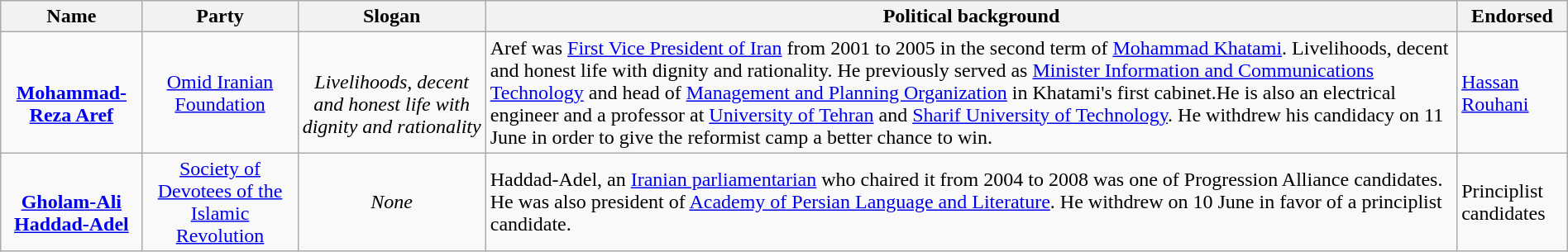<table class="wikitable" style="margin:auto; width:100%; text-align:center;">
<tr>
<th>Name</th>
<th>Party</th>
<th>Slogan</th>
<th>Political background</th>
<th>Endorsed</th>
</tr>
<tr>
<td><br><strong><a href='#'>Mohammad-Reza Aref</a></strong></td>
<td><a href='#'>Omid Iranian Foundation</a></td>
<td><br><em>Livelihoods, decent and honest life with dignity and rationality</em></td>
<td style="text-align:left;">Aref was <a href='#'>First Vice President of Iran</a> from 2001 to 2005 in the second term of <a href='#'>Mohammad Khatami</a>. Livelihoods, decent and honest life with dignity and rationality. He previously served as <a href='#'>Minister Information and Communications Technology</a> and head of <a href='#'>Management and Planning Organization</a> in Khatami's first cabinet.He is also an electrical engineer and a professor at <a href='#'>University of Tehran</a> and <a href='#'>Sharif University of Technology</a>. He withdrew his candidacy on 11 June in order to give the reformist camp a better chance to win.</td>
<td style="text-align:left;"><a href='#'>Hassan Rouhani</a></td>
</tr>
<tr>
<td><br><strong><a href='#'>Gholam-Ali Haddad-Adel</a></strong></td>
<td><a href='#'>Society of Devotees of the Islamic Revolution</a></td>
<td><em>None</em></td>
<td style="text-align:left;">Haddad-Adel, an <a href='#'>Iranian parliamentarian</a> who chaired it from 2004 to 2008 was one of Progression Alliance candidates. He was also president of <a href='#'>Academy of Persian Language and Literature</a>. He withdrew on 10 June in favor of a principlist candidate.</td>
<td style="text-align:left;">Principlist candidates</td>
</tr>
</table>
